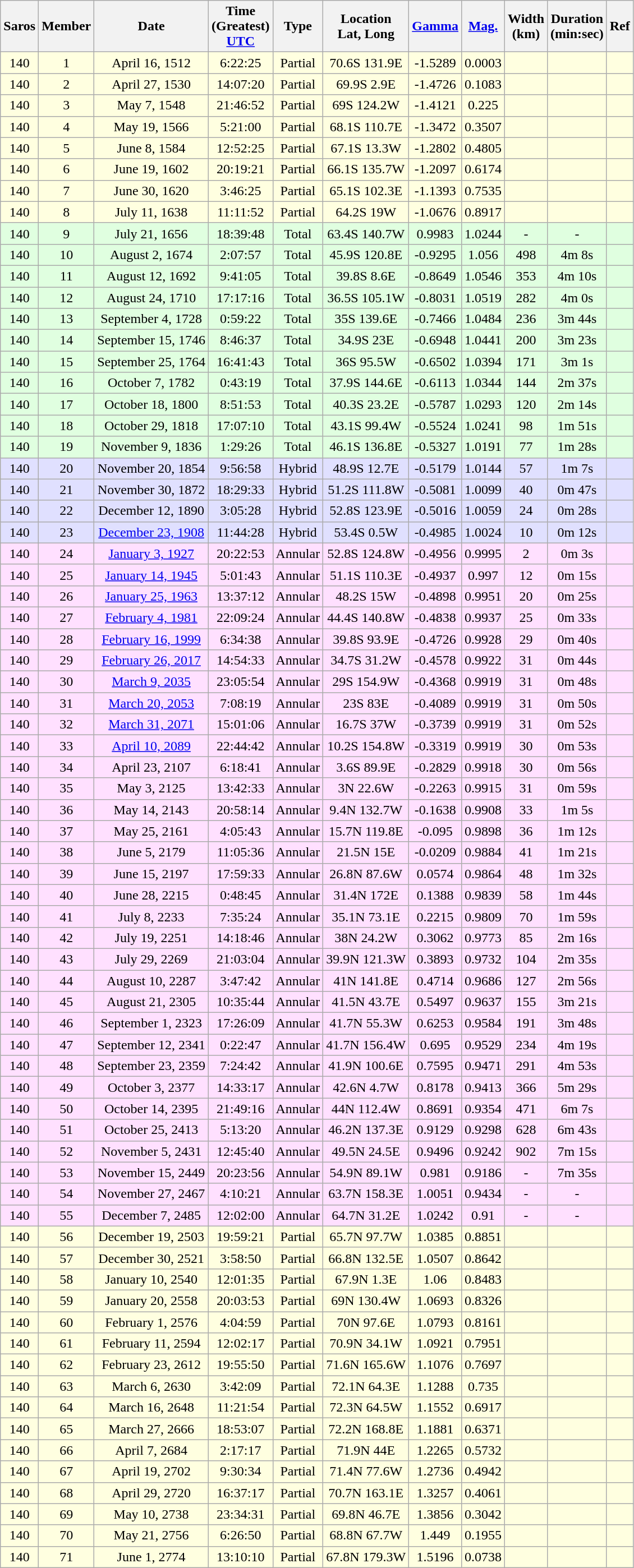<table class="wikitable sortable">
<tr align=center>
<th>Saros</th>
<th>Member</th>
<th>Date</th>
<th>Time<br>(Greatest)<br><a href='#'>UTC</a></th>
<th>Type</th>
<th>Location<br>Lat, Long</th>
<th><a href='#'>Gamma</a></th>
<th><a href='#'>Mag.</a></th>
<th>Width<br>(km)</th>
<th>Duration<br>(min:sec)</th>
<th>Ref</th>
</tr>
<tr align=center bgcolor=#ffffe0>
<td>140</td>
<td>1</td>
<td>April 16, 1512</td>
<td>6:22:25</td>
<td>Partial</td>
<td>70.6S 131.9E</td>
<td>-1.5289</td>
<td>0.0003</td>
<td></td>
<td></td>
<td></td>
</tr>
<tr align=center bgcolor=#ffffe0>
<td>140</td>
<td>2</td>
<td>April 27, 1530</td>
<td>14:07:20</td>
<td>Partial</td>
<td>69.9S 2.9E</td>
<td>-1.4726</td>
<td>0.1083</td>
<td></td>
<td></td>
<td></td>
</tr>
<tr align=center bgcolor=#ffffe0>
<td>140</td>
<td>3</td>
<td>May 7, 1548</td>
<td>21:46:52</td>
<td>Partial</td>
<td>69S 124.2W</td>
<td>-1.4121</td>
<td>0.225</td>
<td></td>
<td></td>
<td></td>
</tr>
<tr align=center bgcolor=#ffffe0>
<td>140</td>
<td>4</td>
<td>May 19, 1566</td>
<td>5:21:00</td>
<td>Partial</td>
<td>68.1S 110.7E</td>
<td>-1.3472</td>
<td>0.3507</td>
<td></td>
<td></td>
<td></td>
</tr>
<tr align=center bgcolor=#ffffe0>
<td>140</td>
<td>5</td>
<td>June 8, 1584</td>
<td>12:52:25</td>
<td>Partial</td>
<td>67.1S 13.3W</td>
<td>-1.2802</td>
<td>0.4805</td>
<td></td>
<td></td>
<td></td>
</tr>
<tr align=center bgcolor=#ffffe0>
<td>140</td>
<td>6</td>
<td>June 19, 1602</td>
<td>20:19:21</td>
<td>Partial</td>
<td>66.1S 135.7W</td>
<td>-1.2097</td>
<td>0.6174</td>
<td></td>
<td></td>
<td></td>
</tr>
<tr align=center bgcolor=#ffffe0>
<td>140</td>
<td>7</td>
<td>June 30, 1620</td>
<td>3:46:25</td>
<td>Partial</td>
<td>65.1S 102.3E</td>
<td>-1.1393</td>
<td>0.7535</td>
<td></td>
<td></td>
<td></td>
</tr>
<tr align=center bgcolor=#ffffe0>
<td>140</td>
<td>8</td>
<td>July 11, 1638</td>
<td>11:11:52</td>
<td>Partial</td>
<td>64.2S 19W</td>
<td>-1.0676</td>
<td>0.8917</td>
<td></td>
<td></td>
<td></td>
</tr>
<tr align=center bgcolor=#e0ffe0>
<td>140</td>
<td>9</td>
<td>July 21, 1656</td>
<td>18:39:48</td>
<td>Total</td>
<td>63.4S 140.7W</td>
<td>0.9983</td>
<td>1.0244</td>
<td>-</td>
<td>-</td>
<td></td>
</tr>
<tr align=center bgcolor=#e0ffe0>
<td>140</td>
<td>10</td>
<td>August 2, 1674</td>
<td>2:07:57</td>
<td>Total</td>
<td>45.9S 120.8E</td>
<td>-0.9295</td>
<td>1.056</td>
<td>498</td>
<td>4m 8s</td>
<td></td>
</tr>
<tr align=center bgcolor=#e0ffe0>
<td>140</td>
<td>11</td>
<td>August 12, 1692</td>
<td>9:41:05</td>
<td>Total</td>
<td>39.8S 8.6E</td>
<td>-0.8649</td>
<td>1.0546</td>
<td>353</td>
<td>4m 10s</td>
<td></td>
</tr>
<tr align=center bgcolor=#e0ffe0>
<td>140</td>
<td>12</td>
<td>August 24, 1710</td>
<td>17:17:16</td>
<td>Total</td>
<td>36.5S 105.1W</td>
<td>-0.8031</td>
<td>1.0519</td>
<td>282</td>
<td>4m 0s</td>
<td></td>
</tr>
<tr align=center bgcolor=#e0ffe0>
<td>140</td>
<td>13</td>
<td>September 4, 1728</td>
<td>0:59:22</td>
<td>Total</td>
<td>35S 139.6E</td>
<td>-0.7466</td>
<td>1.0484</td>
<td>236</td>
<td>3m 44s</td>
<td></td>
</tr>
<tr align=center bgcolor=#e0ffe0>
<td>140</td>
<td>14</td>
<td>September 15, 1746</td>
<td>8:46:37</td>
<td>Total</td>
<td>34.9S 23E</td>
<td>-0.6948</td>
<td>1.0441</td>
<td>200</td>
<td>3m 23s</td>
<td></td>
</tr>
<tr align=center bgcolor=#e0ffe0>
<td>140</td>
<td>15</td>
<td>September 25, 1764</td>
<td>16:41:43</td>
<td>Total</td>
<td>36S 95.5W</td>
<td>-0.6502</td>
<td>1.0394</td>
<td>171</td>
<td>3m 1s</td>
<td></td>
</tr>
<tr align=center bgcolor=#e0ffe0>
<td>140</td>
<td>16</td>
<td>October 7, 1782</td>
<td>0:43:19</td>
<td>Total</td>
<td>37.9S 144.6E</td>
<td>-0.6113</td>
<td>1.0344</td>
<td>144</td>
<td>2m 37s</td>
<td></td>
</tr>
<tr align=center bgcolor=#e0ffe0>
<td>140</td>
<td>17</td>
<td>October 18, 1800</td>
<td>8:51:53</td>
<td>Total</td>
<td>40.3S 23.2E</td>
<td>-0.5787</td>
<td>1.0293</td>
<td>120</td>
<td>2m 14s</td>
<td></td>
</tr>
<tr align=center bgcolor=#e0ffe0>
<td>140</td>
<td>18</td>
<td>October 29, 1818</td>
<td>17:07:10</td>
<td>Total</td>
<td>43.1S 99.4W</td>
<td>-0.5524</td>
<td>1.0241</td>
<td>98</td>
<td>1m 51s</td>
<td></td>
</tr>
<tr align=center bgcolor=#e0ffe0>
<td>140</td>
<td>19</td>
<td>November 9, 1836</td>
<td>1:29:26</td>
<td>Total</td>
<td>46.1S 136.8E</td>
<td>-0.5327</td>
<td>1.0191</td>
<td>77</td>
<td>1m 28s</td>
<td></td>
</tr>
<tr align=center bgcolor=#e0e0ff>
<td>140</td>
<td>20</td>
<td>November 20, 1854</td>
<td>9:56:58</td>
<td>Hybrid</td>
<td>48.9S 12.7E</td>
<td>-0.5179</td>
<td>1.0144</td>
<td>57</td>
<td>1m 7s</td>
<td></td>
</tr>
<tr align=center bgcolor=#e0e0ff>
<td>140</td>
<td>21</td>
<td>November 30, 1872</td>
<td>18:29:33</td>
<td>Hybrid</td>
<td>51.2S 111.8W</td>
<td>-0.5081</td>
<td>1.0099</td>
<td>40</td>
<td>0m 47s</td>
<td></td>
</tr>
<tr align=center bgcolor=#e0e0ff>
<td>140</td>
<td>22</td>
<td>December 12, 1890</td>
<td>3:05:28</td>
<td>Hybrid</td>
<td>52.8S 123.9E</td>
<td>-0.5016</td>
<td>1.0059</td>
<td>24</td>
<td>0m 28s</td>
<td></td>
</tr>
<tr align=center bgcolor=#e0e0ff>
<td>140</td>
<td>23</td>
<td><a href='#'>December 23, 1908</a></td>
<td>11:44:28</td>
<td>Hybrid</td>
<td>53.4S 0.5W</td>
<td>-0.4985</td>
<td>1.0024</td>
<td>10</td>
<td>0m 12s</td>
<td></td>
</tr>
<tr align=center bgcolor=#ffe0ff>
<td>140</td>
<td>24</td>
<td><a href='#'>January 3, 1927</a></td>
<td>20:22:53</td>
<td>Annular</td>
<td>52.8S 124.8W</td>
<td>-0.4956</td>
<td>0.9995</td>
<td>2</td>
<td>0m 3s</td>
<td></td>
</tr>
<tr align=center bgcolor=#ffe0ff>
<td>140</td>
<td>25</td>
<td><a href='#'>January 14, 1945</a></td>
<td>5:01:43</td>
<td>Annular</td>
<td>51.1S 110.3E</td>
<td>-0.4937</td>
<td>0.997</td>
<td>12</td>
<td>0m 15s</td>
<td></td>
</tr>
<tr align=center bgcolor=#ffe0ff>
<td>140</td>
<td>26</td>
<td><a href='#'>January 25, 1963</a></td>
<td>13:37:12</td>
<td>Annular</td>
<td>48.2S 15W</td>
<td>-0.4898</td>
<td>0.9951</td>
<td>20</td>
<td>0m 25s</td>
<td></td>
</tr>
<tr align=center bgcolor=#ffe0ff>
<td>140</td>
<td>27</td>
<td><a href='#'>February 4, 1981</a></td>
<td>22:09:24</td>
<td>Annular</td>
<td>44.4S 140.8W</td>
<td>-0.4838</td>
<td>0.9937</td>
<td>25</td>
<td>0m 33s</td>
<td></td>
</tr>
<tr align=center bgcolor=#ffe0ff>
<td>140</td>
<td>28</td>
<td><a href='#'>February 16, 1999</a></td>
<td>6:34:38</td>
<td>Annular</td>
<td>39.8S 93.9E</td>
<td>-0.4726</td>
<td>0.9928</td>
<td>29</td>
<td>0m 40s</td>
<td></td>
</tr>
<tr align=center bgcolor=#ffe0ff>
<td>140</td>
<td>29</td>
<td><a href='#'>February 26, 2017</a></td>
<td>14:54:33</td>
<td>Annular</td>
<td>34.7S 31.2W</td>
<td>-0.4578</td>
<td>0.9922</td>
<td>31</td>
<td>0m 44s</td>
<td></td>
</tr>
<tr align=center bgcolor=#ffe0ff>
<td>140</td>
<td>30</td>
<td><a href='#'>March 9, 2035</a></td>
<td>23:05:54</td>
<td>Annular</td>
<td>29S 154.9W</td>
<td>-0.4368</td>
<td>0.9919</td>
<td>31</td>
<td>0m 48s</td>
<td></td>
</tr>
<tr align=center bgcolor=#ffe0ff>
<td>140</td>
<td>31</td>
<td><a href='#'>March 20, 2053</a></td>
<td>7:08:19</td>
<td>Annular</td>
<td>23S 83E</td>
<td>-0.4089</td>
<td>0.9919</td>
<td>31</td>
<td>0m 50s</td>
<td></td>
</tr>
<tr align=center bgcolor=#ffe0ff>
<td>140</td>
<td>32</td>
<td><a href='#'>March 31, 2071</a></td>
<td>15:01:06</td>
<td>Annular</td>
<td>16.7S 37W</td>
<td>-0.3739</td>
<td>0.9919</td>
<td>31</td>
<td>0m 52s</td>
<td></td>
</tr>
<tr align=center bgcolor=#ffe0ff>
<td>140</td>
<td>33</td>
<td><a href='#'>April 10, 2089</a></td>
<td>22:44:42</td>
<td>Annular</td>
<td>10.2S 154.8W</td>
<td>-0.3319</td>
<td>0.9919</td>
<td>30</td>
<td>0m 53s</td>
<td></td>
</tr>
<tr align=center bgcolor=#ffe0ff>
<td>140</td>
<td>34</td>
<td>April 23, 2107</td>
<td>6:18:41</td>
<td>Annular</td>
<td>3.6S 89.9E</td>
<td>-0.2829</td>
<td>0.9918</td>
<td>30</td>
<td>0m 56s</td>
<td></td>
</tr>
<tr align=center bgcolor=#ffe0ff>
<td>140</td>
<td>35</td>
<td>May 3, 2125</td>
<td>13:42:33</td>
<td>Annular</td>
<td>3N 22.6W</td>
<td>-0.2263</td>
<td>0.9915</td>
<td>31</td>
<td>0m 59s</td>
<td></td>
</tr>
<tr align=center bgcolor=#ffe0ff>
<td>140</td>
<td>36</td>
<td>May 14, 2143</td>
<td>20:58:14</td>
<td>Annular</td>
<td>9.4N 132.7W</td>
<td>-0.1638</td>
<td>0.9908</td>
<td>33</td>
<td>1m 5s</td>
<td></td>
</tr>
<tr align=center bgcolor=#ffe0ff>
<td>140</td>
<td>37</td>
<td>May 25, 2161</td>
<td>4:05:43</td>
<td>Annular</td>
<td>15.7N 119.8E</td>
<td>-0.095</td>
<td>0.9898</td>
<td>36</td>
<td>1m 12s</td>
<td></td>
</tr>
<tr align=center bgcolor=#ffe0ff>
<td>140</td>
<td>38</td>
<td>June 5, 2179</td>
<td>11:05:36</td>
<td>Annular</td>
<td>21.5N 15E</td>
<td>-0.0209</td>
<td>0.9884</td>
<td>41</td>
<td>1m 21s</td>
<td></td>
</tr>
<tr align=center bgcolor=#ffe0ff>
<td>140</td>
<td>39</td>
<td>June 15, 2197</td>
<td>17:59:33</td>
<td>Annular</td>
<td>26.8N 87.6W</td>
<td>0.0574</td>
<td>0.9864</td>
<td>48</td>
<td>1m 32s</td>
<td></td>
</tr>
<tr align=center bgcolor=#ffe0ff>
<td>140</td>
<td>40</td>
<td>June 28, 2215</td>
<td>0:48:45</td>
<td>Annular</td>
<td>31.4N 172E</td>
<td>0.1388</td>
<td>0.9839</td>
<td>58</td>
<td>1m 44s</td>
<td></td>
</tr>
<tr align=center bgcolor=#ffe0ff>
<td>140</td>
<td>41</td>
<td>July 8, 2233</td>
<td>7:35:24</td>
<td>Annular</td>
<td>35.1N 73.1E</td>
<td>0.2215</td>
<td>0.9809</td>
<td>70</td>
<td>1m 59s</td>
<td></td>
</tr>
<tr align=center bgcolor=#ffe0ff>
<td>140</td>
<td>42</td>
<td>July 19, 2251</td>
<td>14:18:46</td>
<td>Annular</td>
<td>38N 24.2W</td>
<td>0.3062</td>
<td>0.9773</td>
<td>85</td>
<td>2m 16s</td>
<td></td>
</tr>
<tr align=center bgcolor=#ffe0ff>
<td>140</td>
<td>43</td>
<td>July 29, 2269</td>
<td>21:03:04</td>
<td>Annular</td>
<td>39.9N 121.3W</td>
<td>0.3893</td>
<td>0.9732</td>
<td>104</td>
<td>2m 35s</td>
<td></td>
</tr>
<tr align=center bgcolor=#ffe0ff>
<td>140</td>
<td>44</td>
<td>August 10, 2287</td>
<td>3:47:42</td>
<td>Annular</td>
<td>41N 141.8E</td>
<td>0.4714</td>
<td>0.9686</td>
<td>127</td>
<td>2m 56s</td>
<td></td>
</tr>
<tr align=center bgcolor=#ffe0ff>
<td>140</td>
<td>45</td>
<td>August 21, 2305</td>
<td>10:35:44</td>
<td>Annular</td>
<td>41.5N 43.7E</td>
<td>0.5497</td>
<td>0.9637</td>
<td>155</td>
<td>3m 21s</td>
<td></td>
</tr>
<tr align=center bgcolor=#ffe0ff>
<td>140</td>
<td>46</td>
<td>September 1, 2323</td>
<td>17:26:09</td>
<td>Annular</td>
<td>41.7N 55.3W</td>
<td>0.6253</td>
<td>0.9584</td>
<td>191</td>
<td>3m 48s</td>
<td></td>
</tr>
<tr align=center bgcolor=#ffe0ff>
<td>140</td>
<td>47</td>
<td>September 12, 2341</td>
<td>0:22:47</td>
<td>Annular</td>
<td>41.7N 156.4W</td>
<td>0.695</td>
<td>0.9529</td>
<td>234</td>
<td>4m 19s</td>
<td></td>
</tr>
<tr align=center bgcolor=#ffe0ff>
<td>140</td>
<td>48</td>
<td>September 23, 2359</td>
<td>7:24:42</td>
<td>Annular</td>
<td>41.9N 100.6E</td>
<td>0.7595</td>
<td>0.9471</td>
<td>291</td>
<td>4m 53s</td>
<td></td>
</tr>
<tr align=center bgcolor=#ffe0ff>
<td>140</td>
<td>49</td>
<td>October 3, 2377</td>
<td>14:33:17</td>
<td>Annular</td>
<td>42.6N 4.7W</td>
<td>0.8178</td>
<td>0.9413</td>
<td>366</td>
<td>5m 29s</td>
<td></td>
</tr>
<tr align=center bgcolor=#ffe0ff>
<td>140</td>
<td>50</td>
<td>October 14, 2395</td>
<td>21:49:16</td>
<td>Annular</td>
<td>44N 112.4W</td>
<td>0.8691</td>
<td>0.9354</td>
<td>471</td>
<td>6m 7s</td>
<td></td>
</tr>
<tr align=center bgcolor=#ffe0ff>
<td>140</td>
<td>51</td>
<td>October 25, 2413</td>
<td>5:13:20</td>
<td>Annular</td>
<td>46.2N 137.3E</td>
<td>0.9129</td>
<td>0.9298</td>
<td>628</td>
<td>6m 43s</td>
<td></td>
</tr>
<tr align=center bgcolor=#ffe0ff>
<td>140</td>
<td>52</td>
<td>November 5, 2431</td>
<td>12:45:40</td>
<td>Annular</td>
<td>49.5N 24.5E</td>
<td>0.9496</td>
<td>0.9242</td>
<td>902</td>
<td>7m 15s</td>
<td></td>
</tr>
<tr align=center bgcolor=#ffe0ff>
<td>140</td>
<td>53</td>
<td>November 15, 2449</td>
<td>20:23:56</td>
<td>Annular</td>
<td>54.9N 89.1W</td>
<td>0.981</td>
<td>0.9186</td>
<td>-</td>
<td>7m 35s</td>
<td></td>
</tr>
<tr align=center bgcolor=#ffe0ff>
<td>140</td>
<td>54</td>
<td>November 27, 2467</td>
<td>4:10:21</td>
<td>Annular</td>
<td>63.7N 158.3E</td>
<td>1.0051</td>
<td>0.9434</td>
<td>-</td>
<td>-</td>
<td></td>
</tr>
<tr align=center bgcolor=#ffe0ff>
<td>140</td>
<td>55</td>
<td>December 7, 2485</td>
<td>12:02:00</td>
<td>Annular</td>
<td>64.7N 31.2E</td>
<td>1.0242</td>
<td>0.91</td>
<td>-</td>
<td>-</td>
<td></td>
</tr>
<tr align=center bgcolor=#ffffe0>
<td>140</td>
<td>56</td>
<td>December 19, 2503</td>
<td>19:59:21</td>
<td>Partial</td>
<td>65.7N 97.7W</td>
<td>1.0385</td>
<td>0.8851</td>
<td></td>
<td></td>
<td></td>
</tr>
<tr align=center bgcolor=#ffffe0>
<td>140</td>
<td>57</td>
<td>December 30, 2521</td>
<td>3:58:50</td>
<td>Partial</td>
<td>66.8N 132.5E</td>
<td>1.0507</td>
<td>0.8642</td>
<td></td>
<td></td>
<td></td>
</tr>
<tr align=center bgcolor=#ffffe0>
<td>140</td>
<td>58</td>
<td>January 10, 2540</td>
<td>12:01:35</td>
<td>Partial</td>
<td>67.9N 1.3E</td>
<td>1.06</td>
<td>0.8483</td>
<td></td>
<td></td>
<td></td>
</tr>
<tr align=center bgcolor=#ffffe0>
<td>140</td>
<td>59</td>
<td>January 20, 2558</td>
<td>20:03:53</td>
<td>Partial</td>
<td>69N 130.4W</td>
<td>1.0693</td>
<td>0.8326</td>
<td></td>
<td></td>
<td></td>
</tr>
<tr align=center bgcolor=#ffffe0>
<td>140</td>
<td>60</td>
<td>February 1, 2576</td>
<td>4:04:59</td>
<td>Partial</td>
<td>70N 97.6E</td>
<td>1.0793</td>
<td>0.8161</td>
<td></td>
<td></td>
<td></td>
</tr>
<tr align=center bgcolor=#ffffe0>
<td>140</td>
<td>61</td>
<td>February 11, 2594</td>
<td>12:02:17</td>
<td>Partial</td>
<td>70.9N 34.1W</td>
<td>1.0921</td>
<td>0.7951</td>
<td></td>
<td></td>
<td></td>
</tr>
<tr align=center bgcolor=#ffffe0>
<td>140</td>
<td>62</td>
<td>February 23, 2612</td>
<td>19:55:50</td>
<td>Partial</td>
<td>71.6N 165.6W</td>
<td>1.1076</td>
<td>0.7697</td>
<td></td>
<td></td>
<td></td>
</tr>
<tr align=center bgcolor=#ffffe0>
<td>140</td>
<td>63</td>
<td>March 6, 2630</td>
<td>3:42:09</td>
<td>Partial</td>
<td>72.1N 64.3E</td>
<td>1.1288</td>
<td>0.735</td>
<td></td>
<td></td>
<td></td>
</tr>
<tr align=center bgcolor=#ffffe0>
<td>140</td>
<td>64</td>
<td>March 16, 2648</td>
<td>11:21:54</td>
<td>Partial</td>
<td>72.3N 64.5W</td>
<td>1.1552</td>
<td>0.6917</td>
<td></td>
<td></td>
<td></td>
</tr>
<tr align=center bgcolor=#ffffe0>
<td>140</td>
<td>65</td>
<td>March 27, 2666</td>
<td>18:53:07</td>
<td>Partial</td>
<td>72.2N 168.8E</td>
<td>1.1881</td>
<td>0.6371</td>
<td></td>
<td></td>
<td></td>
</tr>
<tr align=center bgcolor=#ffffe0>
<td>140</td>
<td>66</td>
<td>April 7, 2684</td>
<td>2:17:17</td>
<td>Partial</td>
<td>71.9N 44E</td>
<td>1.2265</td>
<td>0.5732</td>
<td></td>
<td></td>
<td></td>
</tr>
<tr align=center bgcolor=#ffffe0>
<td>140</td>
<td>67</td>
<td>April 19, 2702</td>
<td>9:30:34</td>
<td>Partial</td>
<td>71.4N 77.6W</td>
<td>1.2736</td>
<td>0.4942</td>
<td></td>
<td></td>
<td></td>
</tr>
<tr align=center bgcolor=#ffffe0>
<td>140</td>
<td>68</td>
<td>April 29, 2720</td>
<td>16:37:17</td>
<td>Partial</td>
<td>70.7N 163.1E</td>
<td>1.3257</td>
<td>0.4061</td>
<td></td>
<td></td>
<td></td>
</tr>
<tr align=center bgcolor=#ffffe0>
<td>140</td>
<td>69</td>
<td>May 10, 2738</td>
<td>23:34:31</td>
<td>Partial</td>
<td>69.8N 46.7E</td>
<td>1.3856</td>
<td>0.3042</td>
<td></td>
<td></td>
<td></td>
</tr>
<tr align=center bgcolor=#ffffe0>
<td>140</td>
<td>70</td>
<td>May 21, 2756</td>
<td>6:26:50</td>
<td>Partial</td>
<td>68.8N 67.7W</td>
<td>1.449</td>
<td>0.1955</td>
<td></td>
<td></td>
<td></td>
</tr>
<tr align=center bgcolor=#ffffe0>
<td>140</td>
<td>71</td>
<td>June 1, 2774</td>
<td>13:10:10</td>
<td>Partial</td>
<td>67.8N 179.3W</td>
<td>1.5196</td>
<td>0.0738</td>
<td></td>
<td></td>
<td></td>
</tr>
</table>
